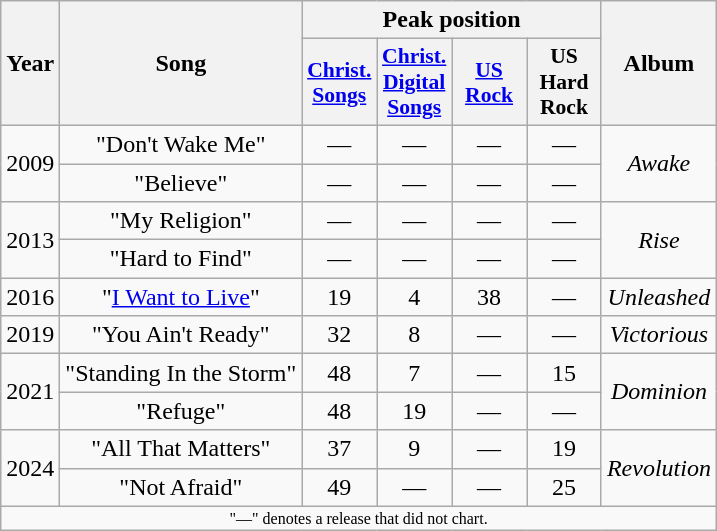<table class="wikitable" style="text-align:center;">
<tr>
<th rowspan="2">Year</th>
<th rowspan="2">Song</th>
<th colspan="4">Peak position</th>
<th rowspan="2">Album</th>
</tr>
<tr>
<th scope="col" style="width:3em;font-size:90%;"><a href='#'>Christ.<br>Songs</a><br></th>
<th scope="col" style="width:3em;font-size:90%;"><a href='#'>Christ.<br>Digital<br>Songs</a><br></th>
<th style="width:3em;font-size:90%"><a href='#'>US<br>Rock</a><br></th>
<th style="width:3em;font-size:90%">US<br>Hard<br>Rock<br></th>
</tr>
<tr>
<td rowspan="2">2009</td>
<td>"Don't Wake Me"</td>
<td>—</td>
<td>—</td>
<td>—</td>
<td>—</td>
<td rowspan="2"><em>Awake</em></td>
</tr>
<tr>
<td>"Believe"</td>
<td>—</td>
<td>—</td>
<td>—</td>
<td>—</td>
</tr>
<tr>
<td rowspan="2">2013</td>
<td>"My Religion"</td>
<td>—</td>
<td>—</td>
<td>—</td>
<td>—</td>
<td rowspan="2"><em>Rise</em></td>
</tr>
<tr>
<td>"Hard to Find"</td>
<td>—</td>
<td>—</td>
<td>—</td>
<td>—</td>
</tr>
<tr>
<td>2016</td>
<td>"<a href='#'>I Want to Live</a>"</td>
<td>19</td>
<td>4</td>
<td>38</td>
<td>—</td>
<td><em>Unleashed</em></td>
</tr>
<tr>
<td>2019</td>
<td>"You Ain't Ready"</td>
<td>32</td>
<td>8</td>
<td>—</td>
<td>—</td>
<td><em>Victorious</em></td>
</tr>
<tr>
<td rowspan="2">2021</td>
<td>"Standing In the Storm"</td>
<td>48</td>
<td>7</td>
<td>—</td>
<td>15</td>
<td rowspan="2"><em>Dominion</em></td>
</tr>
<tr>
<td>"Refuge"</td>
<td>48</td>
<td>19</td>
<td>—</td>
<td>—</td>
</tr>
<tr>
<td rowspan="2">2024</td>
<td>"All That Matters"</td>
<td>37</td>
<td>9</td>
<td>—</td>
<td>19</td>
<td rowspan="2"><em>Revolution</em></td>
</tr>
<tr>
<td>"Not Afraid"</td>
<td>49</td>
<td>—</td>
<td>—</td>
<td>25</td>
</tr>
<tr>
<td colspan="7" style="text-align:center; font-size:8pt;">"—" denotes a release that did not chart.</td>
</tr>
</table>
